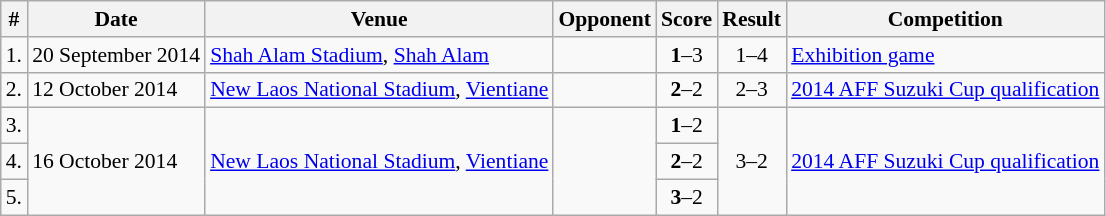<table class="wikitable" style="font-size:90%">
<tr>
<th>#</th>
<th>Date</th>
<th>Venue</th>
<th>Opponent</th>
<th>Score</th>
<th>Result</th>
<th>Competition</th>
</tr>
<tr>
<td>1.</td>
<td rowspan=1>20 September 2014</td>
<td rowspan=1><a href='#'>Shah Alam Stadium</a>, <a href='#'>Shah Alam</a></td>
<td rowspan=1></td>
<td style="text-align:center;"><strong>1</strong>–3</td>
<td rowspan=1 style="text-align:center;">1–4</td>
<td rowspan=1><a href='#'>Exhibition game</a></td>
</tr>
<tr>
<td>2.</td>
<td rowspan=1>12 October 2014</td>
<td rowspan=1><a href='#'>New Laos National Stadium</a>, <a href='#'>Vientiane</a></td>
<td rowspan=1></td>
<td style="text-align:center;"><strong>2</strong>–2</td>
<td rowspan=1 style="text-align:center;">2–3</td>
<td rowspan=1><a href='#'>2014 AFF Suzuki Cup qualification</a></td>
</tr>
<tr>
<td>3.</td>
<td rowspan=3>16 October 2014</td>
<td rowspan=3><a href='#'>New Laos National Stadium</a>, <a href='#'>Vientiane</a></td>
<td rowspan=3></td>
<td style="text-align:center;"><strong>1</strong>–2</td>
<td rowspan=3 style="text-align:center;">3–2</td>
<td rowspan=3><a href='#'>2014 AFF Suzuki Cup qualification</a></td>
</tr>
<tr>
<td>4.</td>
<td style="text-align:center;"><strong>2</strong>–2</td>
</tr>
<tr>
<td>5.</td>
<td style="text-align:center;"><strong>3</strong>–2</td>
</tr>
</table>
